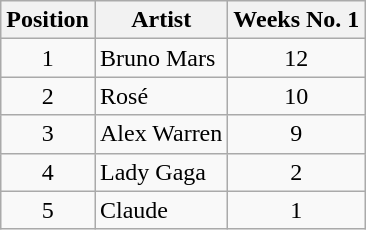<table class="wikitable sortable">
<tr>
<th scope="col">Position</th>
<th scope="col">Artist</th>
<th scope="col">Weeks No. 1</th>
</tr>
<tr>
<td align="center">1</td>
<td>Bruno Mars</td>
<td align="center">12</td>
</tr>
<tr>
<td align="center">2</td>
<td>Rosé</td>
<td align="center">10</td>
</tr>
<tr>
<td align="center">3</td>
<td>Alex Warren</td>
<td align="center">9</td>
</tr>
<tr>
<td align="center">4</td>
<td>Lady Gaga</td>
<td align="center">2</td>
</tr>
<tr>
<td align="center">5</td>
<td>Claude</td>
<td align="center">1</td>
</tr>
</table>
